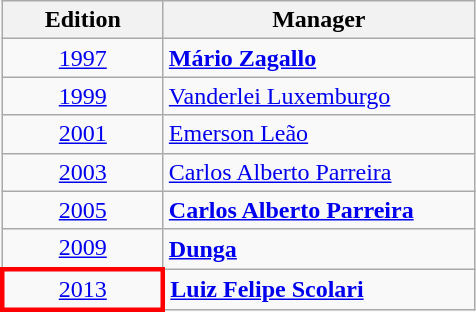<table class="wikitable">
<tr>
<th width=100>Edition</th>
<th width=200>Manager</th>
</tr>
<tr>
<td align=center> <a href='#'>1997</a></td>
<td><strong><a href='#'>Mário Zagallo</a></strong></td>
</tr>
<tr>
<td align=center> <a href='#'>1999</a></td>
<td><a href='#'>Vanderlei Luxemburgo</a></td>
</tr>
<tr>
<td align=center>  <a href='#'>2001</a></td>
<td><a href='#'>Emerson Leão</a></td>
</tr>
<tr>
<td align=center> <a href='#'>2003</a></td>
<td><a href='#'>Carlos Alberto Parreira</a></td>
</tr>
<tr>
<td align=center> <a href='#'>2005</a></td>
<td><strong><a href='#'>Carlos Alberto Parreira</a></strong></td>
</tr>
<tr>
<td align=center> <a href='#'>2009</a></td>
<td><strong><a href='#'>Dunga</a></strong></td>
</tr>
<tr>
<td align=center style="border: 3px solid red"> <a href='#'>2013</a></td>
<td><strong><a href='#'>Luiz Felipe Scolari</a></strong></td>
</tr>
</table>
